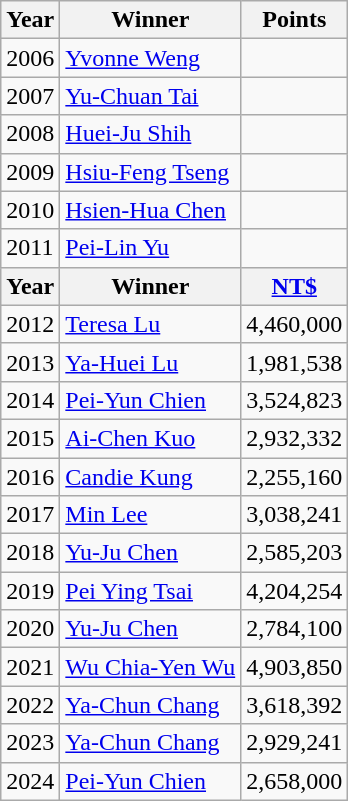<table class="wikitable">
<tr>
<th>Year</th>
<th>Winner</th>
<th>Points</th>
</tr>
<tr>
<td>2006</td>
<td> <a href='#'>Yvonne Weng</a></td>
<td></td>
</tr>
<tr>
<td>2007</td>
<td> <a href='#'>Yu-Chuan Tai</a></td>
<td></td>
</tr>
<tr>
<td>2008</td>
<td> <a href='#'>Huei-Ju Shih</a></td>
<td></td>
</tr>
<tr>
<td>2009</td>
<td> <a href='#'>Hsiu-Feng Tseng</a></td>
<td></td>
</tr>
<tr>
<td>2010</td>
<td> <a href='#'>Hsien-Hua Chen</a></td>
<td></td>
</tr>
<tr>
<td>2011</td>
<td> <a href='#'>Pei-Lin Yu</a></td>
<td></td>
</tr>
<tr>
<th>Year</th>
<th>Winner</th>
<th><a href='#'>NT$</a></th>
</tr>
<tr>
<td>2012</td>
<td> <a href='#'>Teresa Lu</a></td>
<td align=right>4,460,000</td>
</tr>
<tr>
<td>2013</td>
<td> <a href='#'>Ya-Huei Lu</a></td>
<td align=right>1,981,538</td>
</tr>
<tr>
<td>2014</td>
<td> <a href='#'>Pei-Yun Chien</a></td>
<td align=right>3,524,823</td>
</tr>
<tr>
<td>2015</td>
<td> <a href='#'>Ai-Chen Kuo</a></td>
<td align=right>2,932,332</td>
</tr>
<tr>
<td>2016</td>
<td> <a href='#'>Candie Kung</a></td>
<td align=right>2,255,160</td>
</tr>
<tr>
<td>2017</td>
<td> <a href='#'>Min Lee</a></td>
<td align=right>3,038,241</td>
</tr>
<tr>
<td>2018</td>
<td> <a href='#'>Yu-Ju Chen</a></td>
<td align=right>2,585,203</td>
</tr>
<tr>
<td>2019</td>
<td> <a href='#'>Pei Ying Tsai</a></td>
<td align=right>4,204,254</td>
</tr>
<tr>
<td>2020</td>
<td> <a href='#'>Yu-Ju Chen</a></td>
<td align=right>2,784,100</td>
</tr>
<tr>
<td>2021</td>
<td> <a href='#'>Wu Chia-Yen Wu</a></td>
<td align=right>4,903,850</td>
</tr>
<tr>
<td>2022</td>
<td> <a href='#'>Ya-Chun Chang</a></td>
<td align=right>3,618,392</td>
</tr>
<tr>
<td>2023</td>
<td> <a href='#'>Ya-Chun Chang </a></td>
<td align=right>2,929,241</td>
</tr>
<tr>
<td>2024</td>
<td> <a href='#'>Pei-Yun Chien</a></td>
<td align=right>2,658,000</td>
</tr>
</table>
